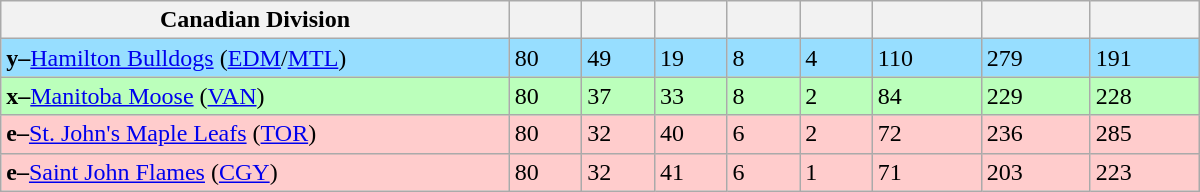<table class="wikitable" style="width:50em">
<tr>
<th width="35%">Canadian Division</th>
<th width="5%"></th>
<th width="5%"></th>
<th width="5%"></th>
<th width="5%"></th>
<th width="5%"></th>
<th width="7.5%"></th>
<th width="7.5%"></th>
<th width="7.5%"></th>
</tr>
<tr bgcolor="#97DEFF">
<td><strong>y–</strong><a href='#'>Hamilton Bulldogs</a> (<a href='#'>EDM</a>/<a href='#'>MTL</a>)</td>
<td>80</td>
<td>49</td>
<td>19</td>
<td>8</td>
<td>4</td>
<td>110</td>
<td>279</td>
<td>191</td>
</tr>
<tr bgcolor="#bbffbb">
<td><strong>x–</strong><a href='#'>Manitoba Moose</a> (<a href='#'>VAN</a>)</td>
<td>80</td>
<td>37</td>
<td>33</td>
<td>8</td>
<td>2</td>
<td>84</td>
<td>229</td>
<td>228</td>
</tr>
<tr bgcolor="#ffcccc">
<td><strong>e–</strong><a href='#'>St. John's Maple Leafs</a> (<a href='#'>TOR</a>)</td>
<td>80</td>
<td>32</td>
<td>40</td>
<td>6</td>
<td>2</td>
<td>72</td>
<td>236</td>
<td>285</td>
</tr>
<tr bgcolor="#ffcccc">
<td><strong>e–</strong><a href='#'>Saint John Flames</a> (<a href='#'>CGY</a>)</td>
<td>80</td>
<td>32</td>
<td>41</td>
<td>6</td>
<td>1</td>
<td>71</td>
<td>203</td>
<td>223</td>
</tr>
</table>
